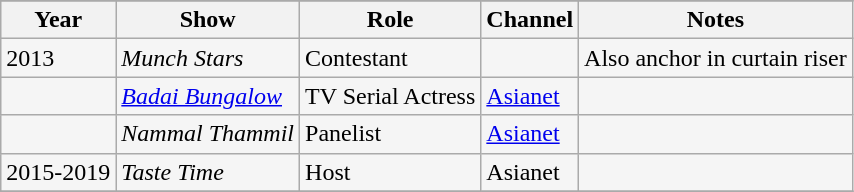<table class="wikitable sortable" style="background:#f5f5f5;">
<tr style="background:#B0C4DE;">
</tr>
<tr>
<th>Year</th>
<th>Show</th>
<th>Role</th>
<th>Channel</th>
<th>Notes</th>
</tr>
<tr>
<td>2013</td>
<td><em>Munch Stars</em></td>
<td>Contestant</td>
<td></td>
<td>Also anchor in curtain riser</td>
</tr>
<tr>
<td></td>
<td><em><a href='#'>Badai Bungalow</a></em></td>
<td>TV Serial Actress</td>
<td><a href='#'>Asianet</a></td>
<td></td>
</tr>
<tr>
<td></td>
<td><em>Nammal Thammil</em></td>
<td>Panelist</td>
<td><a href='#'>Asianet</a></td>
<td></td>
</tr>
<tr>
<td>2015-2019</td>
<td><em>Taste Time</em></td>
<td>Host</td>
<td>Asianet</td>
<td></td>
</tr>
<tr>
</tr>
</table>
